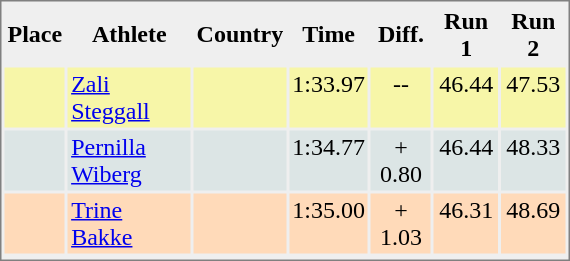<table style="border-style:solid;border-width:1px;border-color:#808080;background-color:#EFEFEF" cellspacing="2" cellpadding="2" width="380px">
<tr bgcolor="#EFEFEF">
<th>Place</th>
<th>Athlete</th>
<th>Country</th>
<th>Time</th>
<th>Diff.</th>
<th>Run 1</th>
<th>Run 2</th>
</tr>
<tr align="center" valign="top" bgcolor="#F7F6A8">
<th></th>
<td align="left"><a href='#'>Zali Steggall</a></td>
<td align="left"></td>
<td>1:33.97</td>
<td>--</td>
<td>46.44</td>
<td>47.53</td>
</tr>
<tr align="center" valign="top" bgcolor="#DCE5E5">
<th></th>
<td align="left"><a href='#'>Pernilla Wiberg</a></td>
<td align="left"></td>
<td>1:34.77</td>
<td>+ 0.80</td>
<td>46.44</td>
<td>48.33</td>
</tr>
<tr align="center" valign="top" bgcolor="#FFDAB9">
<th></th>
<td align="left"><a href='#'>Trine Bakke</a></td>
<td align="left"></td>
<td>1:35.00</td>
<td>+ 1.03</td>
<td>46.31</td>
<td>48.69</td>
</tr>
<tr align="center" valign="top" bgcolor="#FFFFFF">
</tr>
</table>
